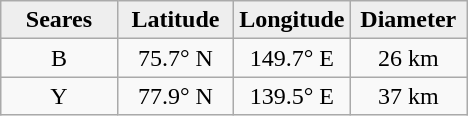<table class="wikitable">
<tr>
<th width="25%" style="background:#eeeeee;">Seares</th>
<th width="25%" style="background:#eeeeee;">Latitude</th>
<th width="25%" style="background:#eeeeee;">Longitude</th>
<th width="25%" style="background:#eeeeee;">Diameter</th>
</tr>
<tr>
<td align="center">B</td>
<td align="center">75.7° N</td>
<td align="center">149.7° E</td>
<td align="center">26 km</td>
</tr>
<tr>
<td align="center">Y</td>
<td align="center">77.9° N</td>
<td align="center">139.5° E</td>
<td align="center">37 km</td>
</tr>
</table>
